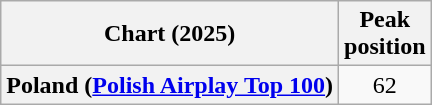<table class="wikitable plainrowheaders sortable" style="text-align:center">
<tr>
<th scope="col">Chart (2025)</th>
<th scope="col">Peak<br>position</th>
</tr>
<tr>
<th scope="row">Poland (<a href='#'>Polish Airplay Top 100</a>)</th>
<td>62</td>
</tr>
</table>
